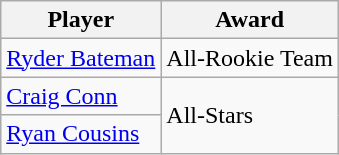<table class="wikitable">
<tr>
<th>Player</th>
<th>Award</th>
</tr>
<tr>
<td><a href='#'>Ryder Bateman</a></td>
<td>All-Rookie Team</td>
</tr>
<tr>
<td><a href='#'>Craig Conn</a></td>
<td rowspan=2>All-Stars</td>
</tr>
<tr>
<td><a href='#'>Ryan Cousins</a></td>
</tr>
</table>
